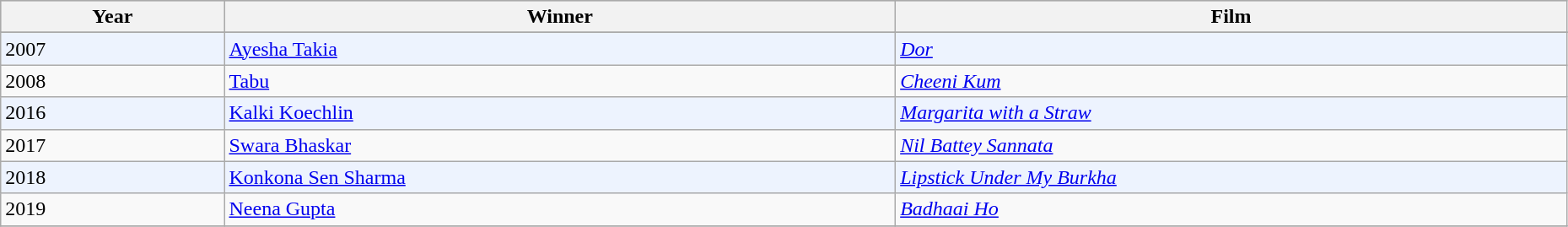<table class="wikitable" style="width:98%;">
<tr style="background:#bebebe;">
<th style="width:10%;">Year</th>
<th style="width:30%;">Winner</th>
<th style="width:30%;">Film</th>
</tr>
<tr>
</tr>
<tr bgcolor=#edf3fe>
<td>2007</td>
<td><a href='#'>Ayesha Takia</a></td>
<td><em><a href='#'>Dor</a></em></td>
</tr>
<tr>
<td>2008</td>
<td><a href='#'>Tabu</a></td>
<td><em><a href='#'>Cheeni Kum</a></em></td>
</tr>
<tr bgcolor=#edf3fe>
<td>2016</td>
<td><a href='#'>Kalki Koechlin</a></td>
<td><em><a href='#'>Margarita with a Straw</a></em></td>
</tr>
<tr>
<td>2017</td>
<td><a href='#'>Swara Bhaskar</a></td>
<td><em><a href='#'>Nil Battey Sannata</a></em></td>
</tr>
<tr bgcolor=#edf3fe>
<td>2018</td>
<td><a href='#'>Konkona Sen Sharma</a></td>
<td><em><a href='#'>Lipstick Under My Burkha</a></em></td>
</tr>
<tr>
<td>2019</td>
<td><a href='#'>Neena Gupta</a></td>
<td><em><a href='#'>Badhaai Ho</a></em></td>
</tr>
<tr bgcolor=#edf3fe>
</tr>
</table>
